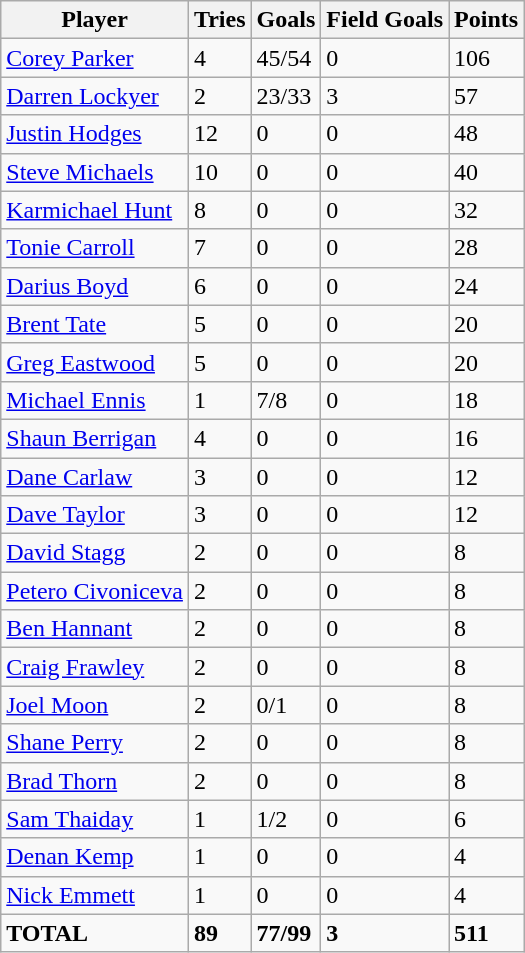<table class="wikitable" style="text-align:left;">
<tr>
<th>Player</th>
<th>Tries</th>
<th>Goals</th>
<th>Field Goals</th>
<th>Points</th>
</tr>
<tr>
<td><a href='#'>Corey Parker</a></td>
<td>4</td>
<td>45/54</td>
<td>0</td>
<td>106</td>
</tr>
<tr>
<td><a href='#'>Darren Lockyer</a></td>
<td>2</td>
<td>23/33</td>
<td>3</td>
<td>57</td>
</tr>
<tr>
<td><a href='#'>Justin Hodges</a></td>
<td>12</td>
<td>0</td>
<td>0</td>
<td>48</td>
</tr>
<tr>
<td><a href='#'>Steve Michaels</a></td>
<td>10</td>
<td>0</td>
<td>0</td>
<td>40</td>
</tr>
<tr>
<td><a href='#'>Karmichael Hunt</a></td>
<td>8</td>
<td>0</td>
<td>0</td>
<td>32</td>
</tr>
<tr>
<td><a href='#'>Tonie Carroll</a></td>
<td>7</td>
<td>0</td>
<td>0</td>
<td>28</td>
</tr>
<tr>
<td><a href='#'>Darius Boyd</a></td>
<td>6</td>
<td>0</td>
<td>0</td>
<td>24</td>
</tr>
<tr>
<td><a href='#'>Brent Tate</a></td>
<td>5</td>
<td>0</td>
<td>0</td>
<td>20</td>
</tr>
<tr>
<td><a href='#'>Greg Eastwood</a></td>
<td>5</td>
<td>0</td>
<td>0</td>
<td>20</td>
</tr>
<tr>
<td><a href='#'>Michael Ennis</a></td>
<td>1</td>
<td>7/8</td>
<td>0</td>
<td>18</td>
</tr>
<tr>
<td><a href='#'>Shaun Berrigan</a></td>
<td>4</td>
<td>0</td>
<td>0</td>
<td>16</td>
</tr>
<tr>
<td><a href='#'>Dane Carlaw</a></td>
<td>3</td>
<td>0</td>
<td>0</td>
<td>12</td>
</tr>
<tr>
<td><a href='#'>Dave Taylor</a></td>
<td>3</td>
<td>0</td>
<td>0</td>
<td>12</td>
</tr>
<tr>
<td><a href='#'>David Stagg</a></td>
<td>2</td>
<td>0</td>
<td>0</td>
<td>8</td>
</tr>
<tr>
<td><a href='#'>Petero Civoniceva</a></td>
<td>2</td>
<td>0</td>
<td>0</td>
<td>8</td>
</tr>
<tr>
<td><a href='#'>Ben Hannant</a></td>
<td>2</td>
<td>0</td>
<td>0</td>
<td>8</td>
</tr>
<tr>
<td><a href='#'>Craig Frawley</a></td>
<td>2</td>
<td>0</td>
<td>0</td>
<td>8</td>
</tr>
<tr>
<td><a href='#'>Joel Moon</a></td>
<td>2</td>
<td>0/1</td>
<td>0</td>
<td>8</td>
</tr>
<tr>
<td><a href='#'>Shane Perry</a></td>
<td>2</td>
<td>0</td>
<td>0</td>
<td>8</td>
</tr>
<tr>
<td><a href='#'>Brad Thorn</a></td>
<td>2</td>
<td>0</td>
<td>0</td>
<td>8</td>
</tr>
<tr>
<td><a href='#'>Sam Thaiday</a></td>
<td>1</td>
<td>1/2</td>
<td>0</td>
<td>6</td>
</tr>
<tr>
<td><a href='#'>Denan Kemp</a></td>
<td>1</td>
<td>0</td>
<td>0</td>
<td>4</td>
</tr>
<tr>
<td><a href='#'>Nick Emmett</a></td>
<td>1</td>
<td>0</td>
<td>0</td>
<td>4</td>
</tr>
<tr>
<td><strong>TOTAL</strong></td>
<td><strong>89</strong></td>
<td><strong>77/99</strong></td>
<td><strong>3</strong></td>
<td><strong>511</strong></td>
</tr>
</table>
